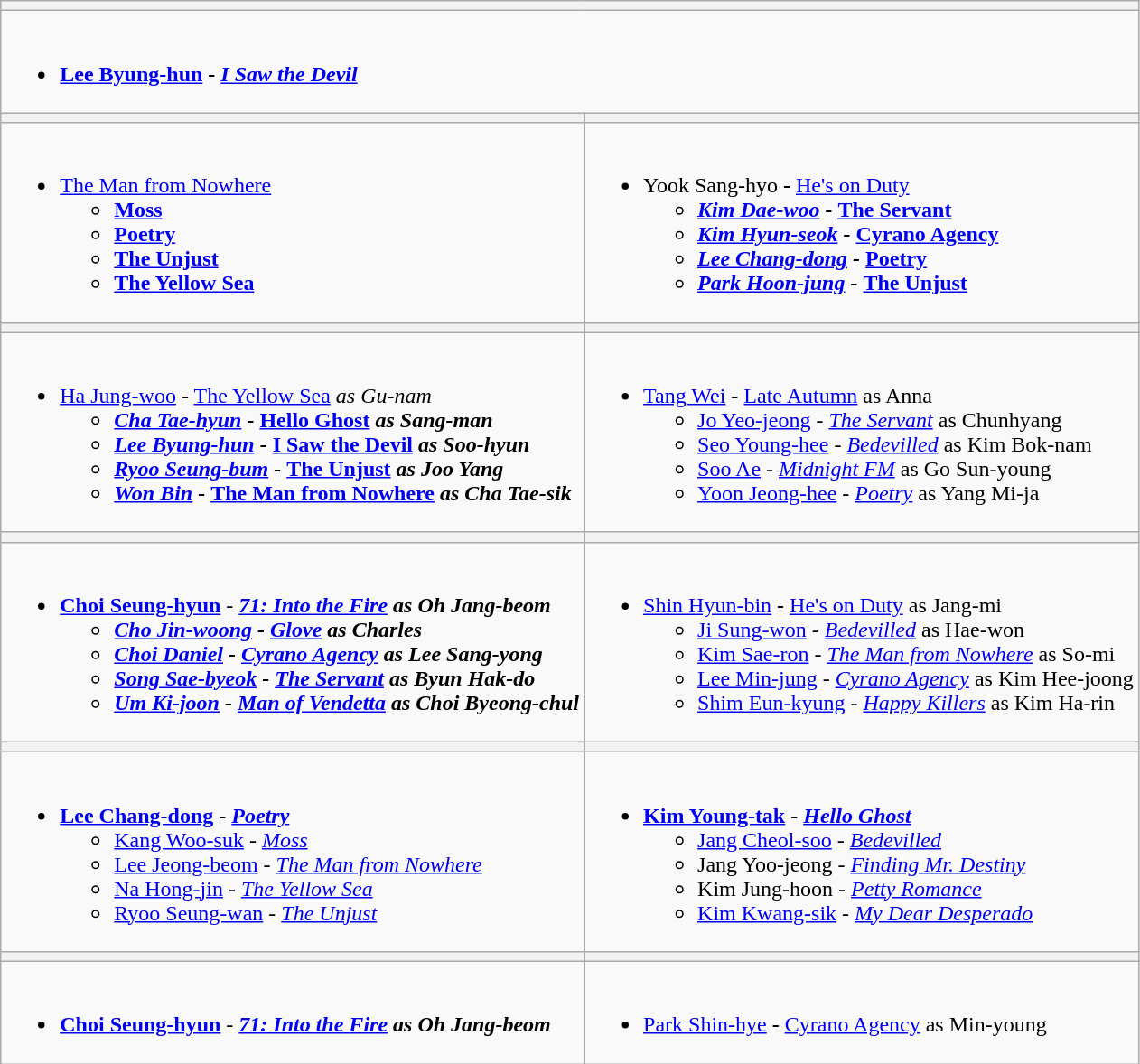<table class=wikitable style="width="100%">
<tr>
<th colspan="2"></th>
</tr>
<tr>
<td valign="top" colspan="2"><br><ul><li><strong><a href='#'>Lee Byung-hun</a> - <em><a href='#'>I Saw the Devil</a><strong><em></li></ul></td>
</tr>
<tr>
<th style="width="50%"></th>
<th style="width="50%"></th>
</tr>
<tr>
<td valign="top"><br><ul><li></em></strong><a href='#'>The Man from Nowhere</a><strong><em><ul><li></em><a href='#'>Moss</a><em></li><li></em><a href='#'>Poetry</a><em></li><li></em><a href='#'>The Unjust</a><em></li><li></em><a href='#'>The Yellow Sea</a><em></li></ul></li></ul></td>
<td valign="top"><br><ul><li></strong>Yook Sang-hyo<strong> - </em></strong><a href='#'>He's on Duty</a><strong><em><ul><li><a href='#'>Kim Dae-woo</a> - </em><a href='#'>The Servant</a><em></li><li><a href='#'>Kim Hyun-seok</a> - </em><a href='#'>Cyrano Agency</a><em></li><li><a href='#'>Lee Chang-dong</a> - </em><a href='#'>Poetry</a><em></li><li><a href='#'>Park Hoon-jung</a> - </em><a href='#'>The Unjust</a><em></li></ul></li></ul></td>
</tr>
<tr>
<th></th>
<th></th>
</tr>
<tr>
<td valign="top"><br><ul><li></strong><a href='#'>Ha Jung-woo</a> - </em><a href='#'>The Yellow Sea</a><em> as Gu-nam<strong><ul><li><a href='#'>Cha Tae-hyun</a> - </em><a href='#'>Hello Ghost</a><em> as Sang-man</li><li><a href='#'>Lee Byung-hun</a> - </em><a href='#'>I Saw the Devil</a><em> as Soo-hyun</li><li><a href='#'>Ryoo Seung-bum</a> - </em><a href='#'>The Unjust</a><em> as Joo Yang</li><li><a href='#'>Won Bin</a> - </em><a href='#'>The Man from Nowhere</a><em> as Cha Tae-sik</li></ul></li></ul></td>
<td valign="top"><br><ul><li></strong><a href='#'>Tang Wei</a><strong> - </em></strong><a href='#'>Late Autumn</a></em> as Anna</strong><ul><li><a href='#'>Jo Yeo-jeong</a> - <em><a href='#'>The Servant</a></em> as Chunhyang</li><li><a href='#'>Seo Young-hee</a> - <em><a href='#'>Bedevilled</a></em> as Kim Bok-nam</li><li><a href='#'>Soo Ae</a> - <em><a href='#'>Midnight FM</a></em> as Go Sun-young</li><li><a href='#'>Yoon Jeong-hee</a> - <em><a href='#'>Poetry</a></em> as Yang Mi-ja</li></ul></li></ul></td>
</tr>
<tr>
<th></th>
<th></th>
</tr>
<tr>
<td valign="top"><br><ul><li><strong><a href='#'>Choi Seung-hyun</a></strong> - <strong><em><a href='#'>71: Into the Fire</a><em> as Oh Jang-beom<strong><ul><li><a href='#'>Cho Jin-woong</a> - </em><a href='#'>Glove</a><em> as Charles</li><li><a href='#'>Choi Daniel</a> - </em><a href='#'>Cyrano Agency</a><em> as Lee Sang-yong</li><li><a href='#'>Song Sae-byeok</a> - </em><a href='#'>The Servant</a><em> as Byun Hak-do</li><li><a href='#'>Um Ki-joon</a> - </em><a href='#'>Man of Vendetta</a><em> as Choi Byeong-chul</li></ul></li></ul></td>
<td valign="top"><br><ul><li></strong><a href='#'>Shin Hyun-bin</a><strong> - </em></strong><a href='#'>He's on Duty</a></em> as Jang-mi</strong><ul><li><a href='#'>Ji Sung-won</a> - <em><a href='#'>Bedevilled</a></em> as Hae-won</li><li><a href='#'>Kim Sae-ron</a> - <em><a href='#'>The Man from Nowhere</a></em> as So-mi</li><li><a href='#'>Lee Min-jung</a> - <em><a href='#'>Cyrano Agency</a></em> as Kim Hee-joong</li><li><a href='#'>Shim Eun-kyung</a> - <em><a href='#'>Happy Killers</a></em> as Kim Ha-rin</li></ul></li></ul></td>
</tr>
<tr>
<th></th>
<th></th>
</tr>
<tr>
<td valign="top"><br><ul><li><strong><a href='#'>Lee Chang-dong</a></strong> - <strong><em><a href='#'>Poetry</a></em></strong><ul><li><a href='#'>Kang Woo-suk</a> - <em><a href='#'>Moss</a></em></li><li><a href='#'>Lee Jeong-beom</a> - <em><a href='#'>The Man from Nowhere</a></em></li><li><a href='#'>Na Hong-jin</a> - <em><a href='#'>The Yellow Sea</a></em></li><li><a href='#'>Ryoo Seung-wan</a> - <em><a href='#'>The Unjust</a></em></li></ul></li></ul></td>
<td valign="top"><br><ul><li><strong><a href='#'>Kim Young-tak</a></strong> - <strong><em><a href='#'>Hello Ghost</a></em></strong><ul><li><a href='#'>Jang Cheol-soo</a> - <em><a href='#'>Bedevilled</a></em></li><li>Jang Yoo-jeong - <em><a href='#'>Finding Mr. Destiny</a></em></li><li>Kim Jung-hoon - <em><a href='#'>Petty Romance</a></em></li><li><a href='#'>Kim Kwang-sik</a> - <em><a href='#'>My Dear Desperado</a></em></li></ul></li></ul></td>
</tr>
<tr>
<th></th>
<th></th>
</tr>
<tr>
<td valign="top"><br><ul><li><strong><a href='#'>Choi Seung-hyun</a></strong> - <strong><em><a href='#'>71: Into the Fire</a><em> as Oh Jang-beom<strong></li></ul></td>
<td valign="top"><br><ul><li></strong><a href='#'>Park Shin-hye</a><strong> - </em></strong><a href='#'>Cyrano Agency</a></em> as Min-young</strong></li></ul></td>
</tr>
</table>
